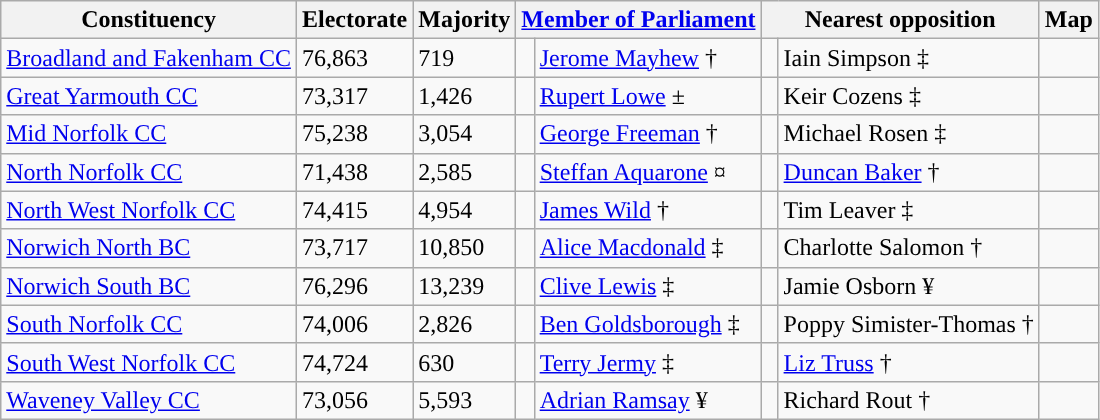<table class="wikitable sortable">
<tr>
<th rowspan="1">Constituency</th>
<th rowspan="1">Electorate</th>
<th rowspan="1">Majority</th>
<th class="unsortable" colspan="2"><a href='#'>Member of Parliament</a></th>
<th class="unsortable" colspan="2">Nearest opposition</th>
<th class="unsortable" rowspan="1">Map</th>
</tr>
<tr>
<td><a href='#'>Broadland and Fakenham CC</a></td>
<td>76,863</td>
<td>719</td>
<td style="color:inherit;background:"> </td>
<td><a href='#'>Jerome Mayhew</a> †</td>
<td style="color:inherit;background:"> </td>
<td>Iain Simpson ‡</td>
<td></td>
</tr>
<tr>
<td><a href='#'>Great Yarmouth CC</a></td>
<td>73,317</td>
<td>1,426</td>
<td style="color:inherit;background:"> </td>
<td><a href='#'>Rupert Lowe</a> ±</td>
<td style="color:inherit;background:"> </td>
<td>Keir Cozens ‡</td>
<td></td>
</tr>
<tr>
<td><a href='#'>Mid Norfolk CC</a></td>
<td>75,238</td>
<td>3,054</td>
<td style="color:inherit;background:"> </td>
<td><a href='#'>George Freeman</a> †</td>
<td style="color:inherit;background:"> </td>
<td>Michael Rosen ‡</td>
<td></td>
</tr>
<tr>
<td><a href='#'>North Norfolk CC</a></td>
<td>71,438</td>
<td>2,585</td>
<td style="color:inherit;background:"> </td>
<td><a href='#'>Steffan Aquarone</a> ¤</td>
<td style="color:inherit;background:"> </td>
<td><a href='#'>Duncan Baker</a> †</td>
<td></td>
</tr>
<tr>
<td><a href='#'>North West Norfolk CC</a></td>
<td>74,415</td>
<td>4,954</td>
<td style="color:inherit;background:"> </td>
<td><a href='#'>James Wild</a> †</td>
<td style="color:inherit;background:"> </td>
<td>Tim Leaver ‡</td>
<td></td>
</tr>
<tr>
<td><a href='#'>Norwich North BC</a></td>
<td>73,717</td>
<td>10,850</td>
<td style="color:inherit;background:"> </td>
<td><a href='#'>Alice Macdonald</a> ‡</td>
<td style="color:inherit;background:"> </td>
<td>Charlotte Salomon †</td>
<td></td>
</tr>
<tr>
<td><a href='#'>Norwich South BC</a></td>
<td>76,296</td>
<td>13,239</td>
<td style="color:inherit;background:"> </td>
<td><a href='#'>Clive Lewis</a> ‡</td>
<td style="color:inherit;background:"> </td>
<td>Jamie Osborn ¥</td>
<td></td>
</tr>
<tr>
<td><a href='#'>South Norfolk CC</a></td>
<td>74,006</td>
<td>2,826</td>
<td style="color:inherit;background:"> </td>
<td><a href='#'>Ben Goldsborough</a> ‡</td>
<td style="color:inherit;background:"> </td>
<td>Poppy Simister-Thomas †</td>
<td></td>
</tr>
<tr>
<td><a href='#'>South West Norfolk CC</a></td>
<td>74,724</td>
<td>630</td>
<td style="color:inherit;background:"> </td>
<td><a href='#'>Terry Jermy</a> ‡</td>
<td style="color:inherit;background:"> </td>
<td><a href='#'>Liz Truss</a> †</td>
<td></td>
</tr>
<tr>
<td><a href='#'>Waveney Valley CC</a></td>
<td>73,056</td>
<td>5,593</td>
<td style="color:inherit;background:"> </td>
<td><a href='#'>Adrian Ramsay</a> ¥</td>
<td style="color:inherit;background:"> </td>
<td>Richard Rout †</td>
<td></td>
</tr>
</table>
